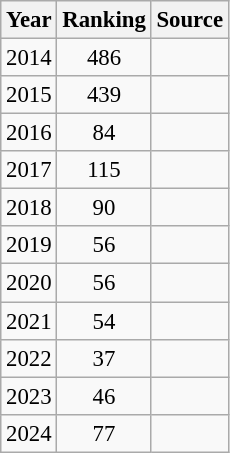<table class="wikitable" style="text-align:center; font-size: 95%;">
<tr>
<th>Year</th>
<th>Ranking</th>
<th>Source</th>
</tr>
<tr>
<td>2014</td>
<td>486</td>
<td></td>
</tr>
<tr>
<td>2015</td>
<td>439</td>
<td></td>
</tr>
<tr>
<td>2016</td>
<td>84</td>
<td></td>
</tr>
<tr>
<td>2017</td>
<td>115</td>
<td></td>
</tr>
<tr>
<td>2018</td>
<td>90</td>
<td></td>
</tr>
<tr>
<td>2019</td>
<td>56</td>
<td></td>
</tr>
<tr>
<td>2020</td>
<td>56</td>
<td></td>
</tr>
<tr>
<td>2021</td>
<td>54</td>
<td></td>
</tr>
<tr>
<td>2022</td>
<td>37</td>
<td></td>
</tr>
<tr>
<td>2023</td>
<td>46</td>
<td></td>
</tr>
<tr>
<td>2024</td>
<td>77</td>
<td></td>
</tr>
</table>
